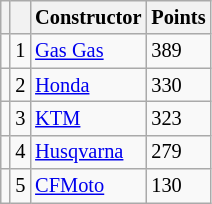<table class="wikitable" style="font-size: 85%;">
<tr>
<th></th>
<th></th>
<th>Constructor</th>
<th>Points</th>
</tr>
<tr>
<td></td>
<td align=center>1</td>
<td> <a href='#'>Gas Gas</a></td>
<td align=left>389</td>
</tr>
<tr>
<td></td>
<td align=center>2</td>
<td> <a href='#'>Honda</a></td>
<td align=left>330</td>
</tr>
<tr>
<td></td>
<td align=center>3</td>
<td> <a href='#'>KTM</a></td>
<td align=left>323</td>
</tr>
<tr>
<td></td>
<td align=center>4</td>
<td> <a href='#'>Husqvarna</a></td>
<td align=left>279</td>
</tr>
<tr>
<td></td>
<td align=center>5</td>
<td> <a href='#'>CFMoto</a></td>
<td align=left>130</td>
</tr>
</table>
